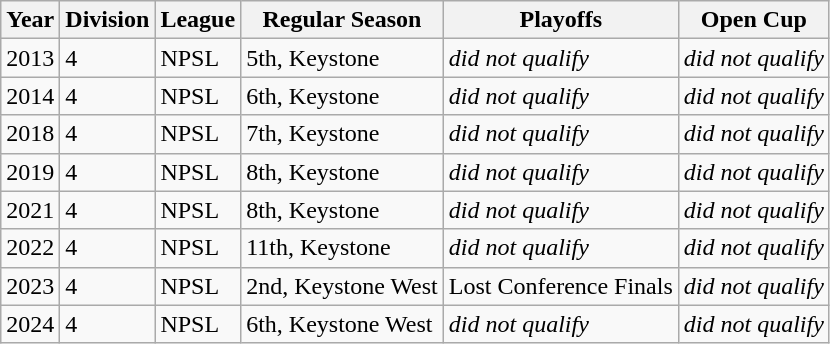<table class="wikitable">
<tr>
<th>Year</th>
<th>Division</th>
<th>League</th>
<th>Regular Season</th>
<th>Playoffs</th>
<th>Open Cup</th>
</tr>
<tr>
<td>2013</td>
<td>4</td>
<td>NPSL</td>
<td>5th, Keystone</td>
<td><em>did not qualify</em></td>
<td><em>did not qualify</em></td>
</tr>
<tr>
<td>2014</td>
<td>4</td>
<td>NPSL</td>
<td>6th, Keystone</td>
<td><em>did not qualify</em></td>
<td><em>did not qualify</em></td>
</tr>
<tr>
<td>2018</td>
<td>4</td>
<td>NPSL</td>
<td>7th, Keystone</td>
<td><em>did not qualify</em></td>
<td><em>did not qualify</em></td>
</tr>
<tr>
<td>2019</td>
<td>4</td>
<td>NPSL</td>
<td>8th, Keystone</td>
<td><em>did not qualify</em></td>
<td><em>did not qualify</em></td>
</tr>
<tr>
<td>2021</td>
<td>4</td>
<td>NPSL</td>
<td>8th, Keystone</td>
<td><em>did not qualify</em></td>
<td><em>did not qualify</em></td>
</tr>
<tr>
<td>2022</td>
<td>4</td>
<td>NPSL</td>
<td>11th, Keystone</td>
<td><em>did not qualify</em></td>
<td><em>did not qualify</em></td>
</tr>
<tr>
<td>2023</td>
<td>4</td>
<td>NPSL</td>
<td>2nd, Keystone West</td>
<td>Lost Conference Finals</td>
<td><em>did not qualify</em></td>
</tr>
<tr>
<td>2024</td>
<td>4</td>
<td>NPSL</td>
<td>6th, Keystone West</td>
<td><em>did not qualify</em></td>
<td><em>did not qualify</em></td>
</tr>
</table>
